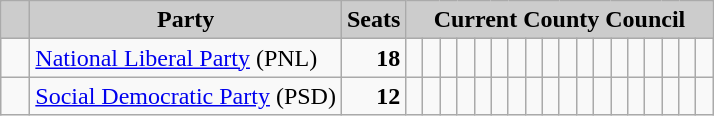<table class="wikitable">
<tr>
<th style="background:#ccc">   </th>
<th style="background:#ccc">Party</th>
<th style="background:#ccc">Seats</th>
<th style="background:#ccc" colspan="18">Current County Council</th>
</tr>
<tr>
<td>  </td>
<td><a href='#'>National Liberal Party</a> (PNL)</td>
<td style="text-align: right"><strong>18</strong></td>
<td>  </td>
<td>  </td>
<td>  </td>
<td>  </td>
<td>  </td>
<td>  </td>
<td>  </td>
<td>  </td>
<td>  </td>
<td>  </td>
<td>  </td>
<td>  </td>
<td>  </td>
<td>  </td>
<td>  </td>
<td>  </td>
<td>  </td>
<td>  </td>
</tr>
<tr>
<td>  </td>
<td><a href='#'>Social Democratic Party</a> (PSD)</td>
<td style="text-align: right"><strong>12</strong></td>
<td>  </td>
<td>  </td>
<td>  </td>
<td>  </td>
<td>  </td>
<td>  </td>
<td>  </td>
<td>  </td>
<td>  </td>
<td>  </td>
<td>  </td>
<td>  </td>
<td> </td>
<td> </td>
<td> </td>
<td> </td>
<td> </td>
<td> </td>
</tr>
</table>
